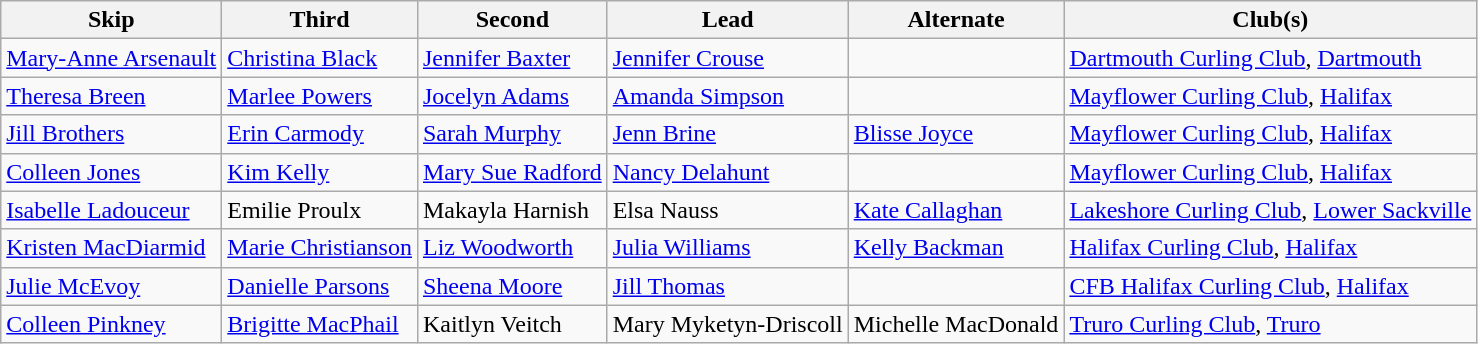<table class="wikitable">
<tr>
<th>Skip</th>
<th>Third</th>
<th>Second</th>
<th>Lead</th>
<th>Alternate</th>
<th>Club(s)</th>
</tr>
<tr>
<td><a href='#'>Mary-Anne Arsenault</a></td>
<td><a href='#'>Christina Black</a></td>
<td><a href='#'>Jennifer Baxter</a></td>
<td><a href='#'>Jennifer Crouse</a></td>
<td></td>
<td><a href='#'>Dartmouth Curling Club</a>, <a href='#'>Dartmouth</a></td>
</tr>
<tr>
<td><a href='#'>Theresa Breen</a></td>
<td><a href='#'>Marlee Powers</a></td>
<td><a href='#'>Jocelyn Adams</a></td>
<td><a href='#'>Amanda Simpson</a></td>
<td></td>
<td><a href='#'>Mayflower Curling Club</a>, <a href='#'>Halifax</a></td>
</tr>
<tr>
<td><a href='#'>Jill Brothers</a></td>
<td><a href='#'>Erin Carmody</a></td>
<td><a href='#'>Sarah Murphy</a></td>
<td><a href='#'>Jenn Brine</a></td>
<td><a href='#'>Blisse Joyce</a></td>
<td><a href='#'>Mayflower Curling Club</a>, <a href='#'>Halifax</a></td>
</tr>
<tr>
<td><a href='#'>Colleen Jones</a></td>
<td><a href='#'>Kim Kelly</a></td>
<td><a href='#'>Mary Sue Radford</a></td>
<td><a href='#'>Nancy Delahunt</a></td>
<td></td>
<td><a href='#'>Mayflower Curling Club</a>, <a href='#'>Halifax</a></td>
</tr>
<tr>
<td><a href='#'>Isabelle Ladouceur</a></td>
<td>Emilie Proulx</td>
<td>Makayla Harnish</td>
<td>Elsa Nauss</td>
<td><a href='#'>Kate Callaghan</a></td>
<td><a href='#'>Lakeshore Curling Club</a>, <a href='#'>Lower Sackville</a></td>
</tr>
<tr>
<td><a href='#'>Kristen MacDiarmid</a></td>
<td><a href='#'>Marie Christianson</a></td>
<td><a href='#'>Liz Woodworth</a></td>
<td><a href='#'>Julia Williams</a></td>
<td><a href='#'>Kelly Backman</a></td>
<td><a href='#'>Halifax Curling Club</a>, <a href='#'>Halifax</a></td>
</tr>
<tr>
<td><a href='#'>Julie McEvoy</a></td>
<td><a href='#'>Danielle Parsons</a></td>
<td><a href='#'>Sheena Moore</a></td>
<td><a href='#'>Jill Thomas</a></td>
<td></td>
<td><a href='#'>CFB Halifax Curling Club</a>, <a href='#'>Halifax</a></td>
</tr>
<tr>
<td><a href='#'>Colleen Pinkney</a></td>
<td><a href='#'>Brigitte MacPhail</a></td>
<td>Kaitlyn Veitch</td>
<td>Mary Myketyn-Driscoll</td>
<td>Michelle MacDonald</td>
<td><a href='#'>Truro Curling Club</a>, <a href='#'>Truro</a></td>
</tr>
</table>
